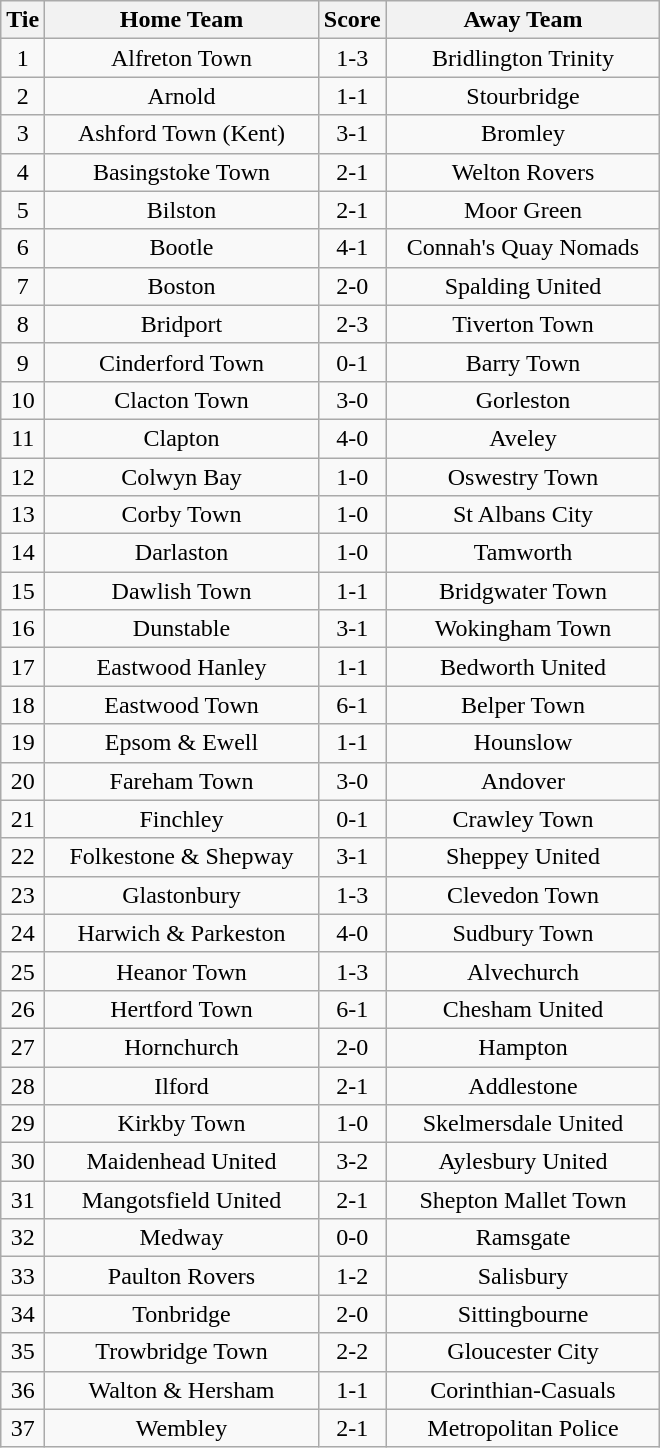<table class="wikitable" style="text-align:center;">
<tr>
<th width=20>Tie</th>
<th width=175>Home Team</th>
<th width=20>Score</th>
<th width=175>Away Team</th>
</tr>
<tr>
<td>1</td>
<td>Alfreton Town</td>
<td>1-3</td>
<td>Bridlington Trinity</td>
</tr>
<tr>
<td>2</td>
<td>Arnold</td>
<td>1-1</td>
<td>Stourbridge</td>
</tr>
<tr>
<td>3</td>
<td>Ashford Town (Kent)</td>
<td>3-1</td>
<td>Bromley</td>
</tr>
<tr>
<td>4</td>
<td>Basingstoke Town</td>
<td>2-1</td>
<td>Welton Rovers</td>
</tr>
<tr>
<td>5</td>
<td>Bilston</td>
<td>2-1</td>
<td>Moor Green</td>
</tr>
<tr>
<td>6</td>
<td>Bootle</td>
<td>4-1</td>
<td>Connah's Quay Nomads</td>
</tr>
<tr>
<td>7</td>
<td>Boston</td>
<td>2-0</td>
<td>Spalding United</td>
</tr>
<tr>
<td>8</td>
<td>Bridport</td>
<td>2-3</td>
<td>Tiverton Town</td>
</tr>
<tr>
<td>9</td>
<td>Cinderford Town</td>
<td>0-1</td>
<td>Barry Town</td>
</tr>
<tr>
<td>10</td>
<td>Clacton Town</td>
<td>3-0</td>
<td>Gorleston</td>
</tr>
<tr>
<td>11</td>
<td>Clapton</td>
<td>4-0</td>
<td>Aveley</td>
</tr>
<tr>
<td>12</td>
<td>Colwyn Bay</td>
<td>1-0</td>
<td>Oswestry Town</td>
</tr>
<tr>
<td>13</td>
<td>Corby Town</td>
<td>1-0</td>
<td>St Albans City</td>
</tr>
<tr>
<td>14</td>
<td>Darlaston</td>
<td>1-0</td>
<td>Tamworth</td>
</tr>
<tr>
<td>15</td>
<td>Dawlish Town</td>
<td>1-1</td>
<td>Bridgwater Town</td>
</tr>
<tr>
<td>16</td>
<td>Dunstable</td>
<td>3-1</td>
<td>Wokingham Town</td>
</tr>
<tr>
<td>17</td>
<td>Eastwood Hanley</td>
<td>1-1</td>
<td>Bedworth United</td>
</tr>
<tr>
<td>18</td>
<td>Eastwood Town</td>
<td>6-1</td>
<td>Belper Town</td>
</tr>
<tr>
<td>19</td>
<td>Epsom & Ewell</td>
<td>1-1</td>
<td>Hounslow</td>
</tr>
<tr>
<td>20</td>
<td>Fareham Town</td>
<td>3-0</td>
<td>Andover</td>
</tr>
<tr>
<td>21</td>
<td>Finchley</td>
<td>0-1</td>
<td>Crawley Town</td>
</tr>
<tr>
<td>22</td>
<td>Folkestone & Shepway</td>
<td>3-1</td>
<td>Sheppey United</td>
</tr>
<tr>
<td>23</td>
<td>Glastonbury</td>
<td>1-3</td>
<td>Clevedon Town</td>
</tr>
<tr>
<td>24</td>
<td>Harwich & Parkeston</td>
<td>4-0</td>
<td>Sudbury Town</td>
</tr>
<tr>
<td>25</td>
<td>Heanor Town</td>
<td>1-3</td>
<td>Alvechurch</td>
</tr>
<tr>
<td>26</td>
<td>Hertford Town</td>
<td>6-1</td>
<td>Chesham United</td>
</tr>
<tr>
<td>27</td>
<td>Hornchurch</td>
<td>2-0</td>
<td>Hampton</td>
</tr>
<tr>
<td>28</td>
<td>Ilford</td>
<td>2-1</td>
<td>Addlestone</td>
</tr>
<tr>
<td>29</td>
<td>Kirkby Town</td>
<td>1-0</td>
<td>Skelmersdale United</td>
</tr>
<tr>
<td>30</td>
<td>Maidenhead United</td>
<td>3-2</td>
<td>Aylesbury United</td>
</tr>
<tr>
<td>31</td>
<td>Mangotsfield United</td>
<td>2-1</td>
<td>Shepton Mallet Town</td>
</tr>
<tr>
<td>32</td>
<td>Medway</td>
<td>0-0</td>
<td>Ramsgate</td>
</tr>
<tr>
<td>33</td>
<td>Paulton Rovers</td>
<td>1-2</td>
<td>Salisbury</td>
</tr>
<tr>
<td>34</td>
<td>Tonbridge</td>
<td>2-0</td>
<td>Sittingbourne</td>
</tr>
<tr>
<td>35</td>
<td>Trowbridge Town</td>
<td>2-2</td>
<td>Gloucester City</td>
</tr>
<tr>
<td>36</td>
<td>Walton & Hersham</td>
<td>1-1</td>
<td>Corinthian-Casuals</td>
</tr>
<tr>
<td>37</td>
<td>Wembley</td>
<td>2-1</td>
<td>Metropolitan Police</td>
</tr>
</table>
